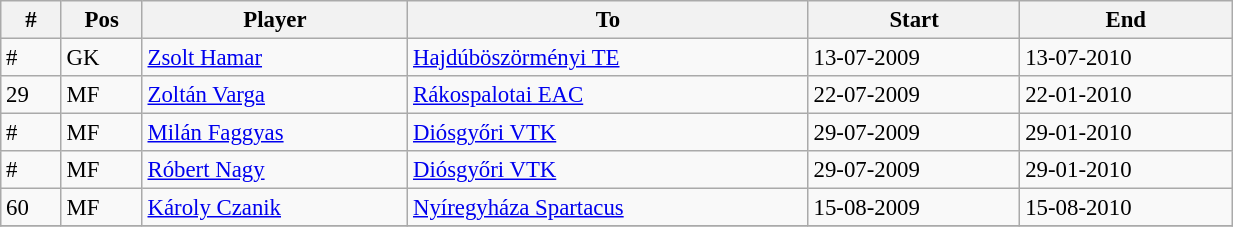<table width=65% class="wikitable" style="text-align:center; font-size:95%; text-align:left">
<tr>
<th>#</th>
<th>Pos</th>
<th>Player</th>
<th>To</th>
<th>Start</th>
<th>End</th>
</tr>
<tr --->
<td>#</td>
<td>GK</td>
<td> <a href='#'>Zsolt Hamar</a></td>
<td><a href='#'>Hajdúböszörményi TE</a></td>
<td>13-07-2009</td>
<td>13-07-2010</td>
</tr>
<tr --->
<td>29</td>
<td>MF</td>
<td> <a href='#'>Zoltán Varga</a></td>
<td><a href='#'>Rákospalotai EAC</a></td>
<td>22-07-2009</td>
<td>22-01-2010</td>
</tr>
<tr --->
<td>#</td>
<td>MF</td>
<td> <a href='#'>Milán Faggyas</a></td>
<td><a href='#'>Diósgyőri VTK</a></td>
<td>29-07-2009</td>
<td>29-01-2010</td>
</tr>
<tr --->
<td>#</td>
<td>MF</td>
<td> <a href='#'>Róbert Nagy</a></td>
<td><a href='#'>Diósgyőri VTK</a></td>
<td>29-07-2009</td>
<td>29-01-2010</td>
</tr>
<tr --->
<td>60</td>
<td>MF</td>
<td> <a href='#'>Károly Czanik</a></td>
<td><a href='#'>Nyíregyháza Spartacus</a></td>
<td>15-08-2009</td>
<td>15-08-2010</td>
</tr>
<tr --->
</tr>
</table>
